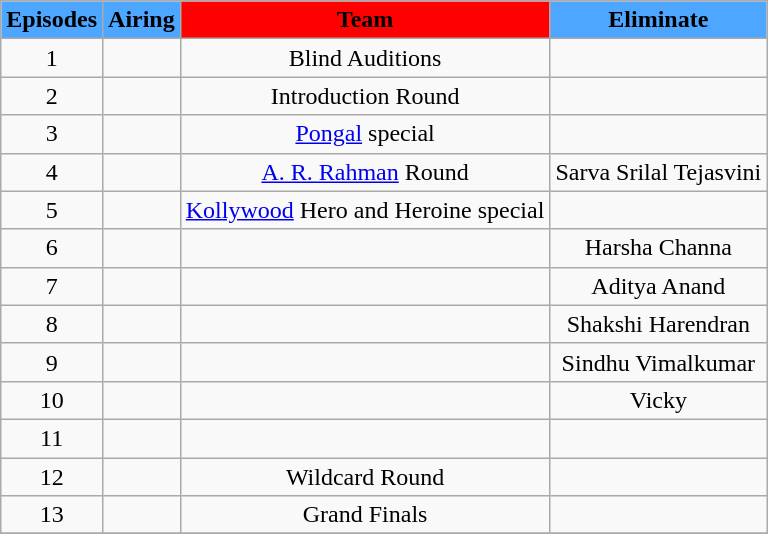<table class="wikitable" style="text-align:center;">
<tr>
<th scope="col" style ="background: #4da6ff;"style="background: #0000A0 ;color:White">Episodes</th>
<th scope="col" style ="background: #4da6ff;"style="background: #0000A0 ;color:White">Airing</th>
<th scope="col" style ="background: #FF0000;"style="background: #0000A0 ;color:White">Team</th>
<th scope="col" style ="background: #4da6ff;"style="background: #0000A0 ;color:White">Eliminate</th>
</tr>
<tr>
<td>1</td>
<td></td>
<td>Blind Auditions</td>
<td></td>
</tr>
<tr>
<td>2</td>
<td></td>
<td>Introduction Round</td>
<td></td>
</tr>
<tr>
<td>3</td>
<td></td>
<td><a href='#'>Pongal</a> special</td>
<td></td>
</tr>
<tr>
<td>4</td>
<td></td>
<td><a href='#'>A. R. Rahman</a> Round</td>
<td>Sarva Srilal Tejasvini</td>
</tr>
<tr>
<td>5</td>
<td></td>
<td><a href='#'>Kollywood</a> Hero and Heroine special</td>
<td></td>
</tr>
<tr>
<td>6</td>
<td></td>
<td></td>
<td>Harsha Channa</td>
</tr>
<tr>
<td>7</td>
<td></td>
<td></td>
<td>Aditya Anand</td>
</tr>
<tr>
<td>8</td>
<td></td>
<td></td>
<td>Shakshi Harendran</td>
</tr>
<tr>
<td>9</td>
<td></td>
<td></td>
<td>Sindhu Vimalkumar</td>
</tr>
<tr>
<td>10</td>
<td></td>
<td></td>
<td>Vicky</td>
</tr>
<tr>
<td>11</td>
<td></td>
<td></td>
<td></td>
</tr>
<tr>
<td>12</td>
<td></td>
<td>Wildcard Round</td>
<td></td>
</tr>
<tr>
<td>13</td>
<td></td>
<td>Grand Finals</td>
<td></td>
</tr>
<tr>
</tr>
</table>
